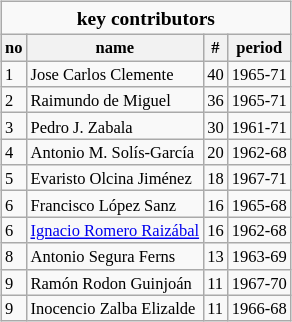<table class=wikitable style="text-align:left; font-size:11px; float:right; margin:5px">
<tr style="font-size: small;">
<td colspan="12" style="text-align:center;"><strong>key contributors</strong></td>
</tr>
<tr>
<th>no</th>
<th>name</th>
<th>#</th>
<th>period</th>
</tr>
<tr>
<td>1</td>
<td>Jose Carlos Clemente</td>
<td>40</td>
<td>1965-71</td>
</tr>
<tr>
<td>2</td>
<td>Raimundo de Miguel</td>
<td>36</td>
<td>1965-71</td>
</tr>
<tr>
<td>3</td>
<td>Pedro J. Zabala</td>
<td>30</td>
<td>1961-71</td>
</tr>
<tr>
<td>4</td>
<td>Antonio M. Solís-García</td>
<td>20</td>
<td>1962-68</td>
</tr>
<tr>
<td>5</td>
<td>Evaristo Olcina Jiménez</td>
<td>18</td>
<td>1967-71</td>
</tr>
<tr>
<td>6</td>
<td>Francisco López Sanz</td>
<td>16</td>
<td>1965-68</td>
</tr>
<tr>
<td>6</td>
<td><a href='#'>Ignacio Romero Raizábal</a></td>
<td>16</td>
<td>1962-68</td>
</tr>
<tr>
<td>8</td>
<td>Antonio Segura Ferns</td>
<td>13</td>
<td>1963-69</td>
</tr>
<tr>
<td>9</td>
<td>Ramón Rodon Guinjoán</td>
<td>11</td>
<td>1967-70</td>
</tr>
<tr>
<td>9</td>
<td>Inocencio Zalba Elizalde</td>
<td>11</td>
<td>1966-68</td>
</tr>
</table>
